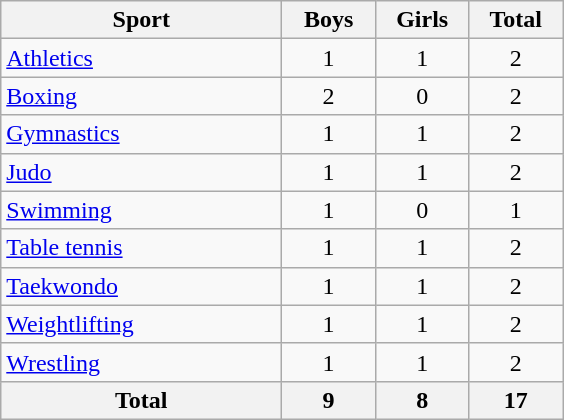<table class="wikitable sortable" style="text-align:center;">
<tr>
<th width=180>Sport</th>
<th width=55>Boys</th>
<th width=55>Girls</th>
<th width=55>Total</th>
</tr>
<tr>
<td align=left><a href='#'>Athletics</a></td>
<td>1</td>
<td>1</td>
<td>2</td>
</tr>
<tr>
<td align=left><a href='#'>Boxing</a></td>
<td>2</td>
<td>0</td>
<td>2</td>
</tr>
<tr>
<td align=left><a href='#'>Gymnastics</a></td>
<td>1</td>
<td>1</td>
<td>2</td>
</tr>
<tr>
<td align=left><a href='#'>Judo</a></td>
<td>1</td>
<td>1</td>
<td>2</td>
</tr>
<tr>
<td align=left><a href='#'>Swimming</a></td>
<td>1</td>
<td>0</td>
<td>1</td>
</tr>
<tr>
<td align=left><a href='#'>Table tennis</a></td>
<td>1</td>
<td>1</td>
<td>2</td>
</tr>
<tr>
<td align=left><a href='#'>Taekwondo</a></td>
<td>1</td>
<td>1</td>
<td>2</td>
</tr>
<tr>
<td align=left><a href='#'>Weightlifting</a></td>
<td>1</td>
<td>1</td>
<td>2</td>
</tr>
<tr>
<td align=left><a href='#'>Wrestling</a></td>
<td>1</td>
<td>1</td>
<td>2</td>
</tr>
<tr class="sortbottom">
<th>Total</th>
<th>9</th>
<th>8</th>
<th>17</th>
</tr>
</table>
